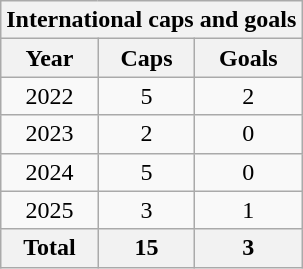<table class="wikitable sortable" style="text-align:center">
<tr>
<th colspan="3">International caps and goals</th>
</tr>
<tr>
<th>Year</th>
<th>Caps</th>
<th>Goals</th>
</tr>
<tr>
<td>2022</td>
<td>5</td>
<td>2</td>
</tr>
<tr>
<td>2023</td>
<td>2</td>
<td>0</td>
</tr>
<tr>
<td>2024</td>
<td>5</td>
<td>0</td>
</tr>
<tr>
<td>2025</td>
<td>3</td>
<td>1</td>
</tr>
<tr>
<th>Total</th>
<th>15</th>
<th>3</th>
</tr>
</table>
